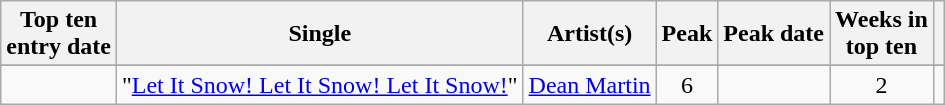<table class="wikitable sortable">
<tr>
<th>Top ten<br>entry date</th>
<th>Single</th>
<th>Artist(s)</th>
<th data-sort-type="number">Peak</th>
<th>Peak date</th>
<th data-sort-type="number">Weeks in<br>top ten</th>
<th></th>
</tr>
<tr>
</tr>
<tr>
<td></td>
<td>"<a href='#'>Let It Snow! Let It Snow! Let It Snow!</a>"</td>
<td><a href='#'>Dean Martin</a></td>
<td style="text-align:center;">6</td>
<td></td>
<td style="text-align:center;">2</td>
<td style="text-align:center;"> </td>
</tr>
</table>
